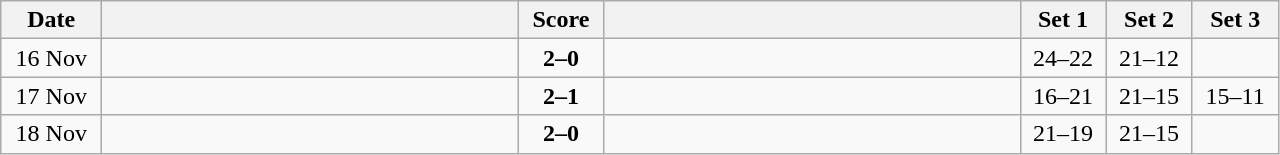<table class="wikitable" style="text-align: center;">
<tr>
<th width="60">Date</th>
<th align="right" width="270"></th>
<th width="50">Score</th>
<th align="left" width="270"></th>
<th width="50">Set 1</th>
<th width="50">Set 2</th>
<th width="50">Set 3</th>
</tr>
<tr>
<td>16 Nov</td>
<td align=left><strong></strong></td>
<td align=center><strong>2–0</strong></td>
<td align=left></td>
<td>24–22</td>
<td>21–12</td>
<td></td>
</tr>
<tr>
<td>17 Nov</td>
<td align=left><strong></strong></td>
<td align=center><strong>2–1</strong></td>
<td align=left></td>
<td>16–21</td>
<td>21–15</td>
<td>15–11</td>
</tr>
<tr>
<td>18 Nov</td>
<td align=left><strong></strong></td>
<td align=center><strong>2–0</strong></td>
<td align=left></td>
<td>21–19</td>
<td>21–15</td>
<td></td>
</tr>
</table>
